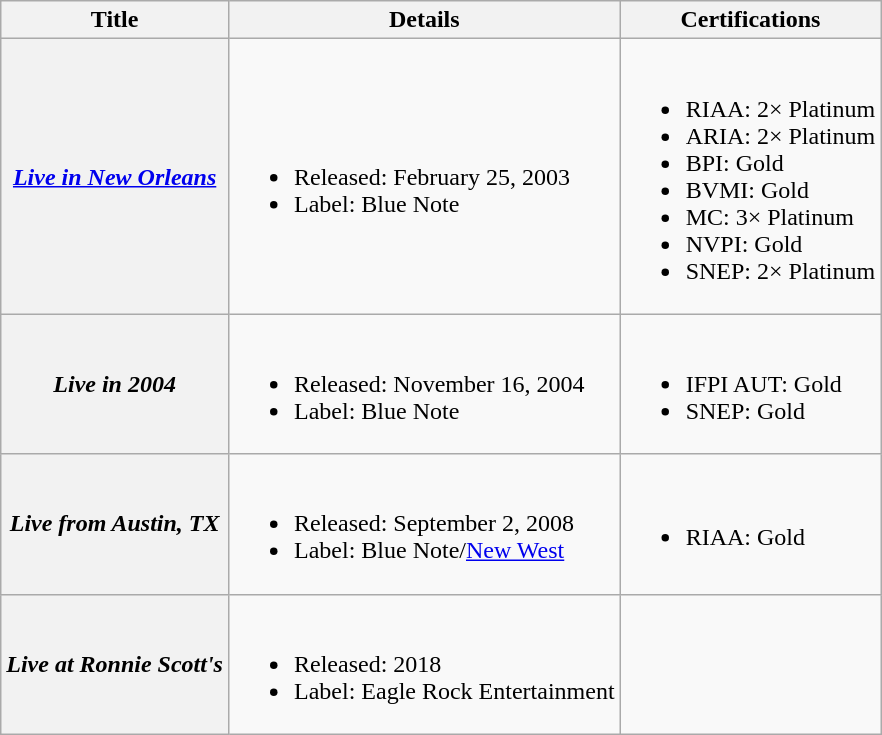<table class="wikitable plainrowheaders">
<tr>
<th scope="col">Title</th>
<th scope="col">Details</th>
<th scope="col">Certifications</th>
</tr>
<tr>
<th scope="row"><em><a href='#'>Live in New Orleans</a></em></th>
<td><br><ul><li>Released: February 25, 2003</li><li>Label: Blue Note</li></ul></td>
<td><br><ul><li>RIAA: 2× Platinum</li><li>ARIA: 2× Platinum</li><li>BPI: Gold</li><li>BVMI: Gold</li><li>MC: 3× Platinum</li><li>NVPI: Gold</li><li>SNEP: 2× Platinum</li></ul></td>
</tr>
<tr>
<th scope="row"><em>Live in 2004</em></th>
<td><br><ul><li>Released: November 16, 2004</li><li>Label: Blue Note</li></ul></td>
<td><br><ul><li>IFPI AUT: Gold</li><li>SNEP: Gold</li></ul></td>
</tr>
<tr>
<th scope="row"><em>Live from Austin, TX</em></th>
<td><br><ul><li>Released: September 2, 2008</li><li>Label: Blue Note/<a href='#'>New West</a></li></ul></td>
<td><br><ul><li>RIAA: Gold</li></ul></td>
</tr>
<tr>
<th scope="row"><em>Live at Ronnie Scott's</em></th>
<td><br><ul><li>Released: 2018</li><li>Label: Eagle Rock Entertainment</li></ul></td>
<td></td>
</tr>
</table>
